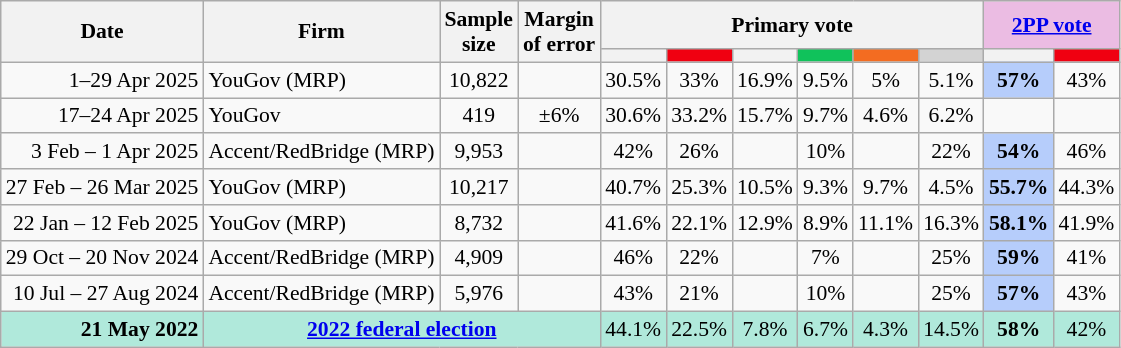<table class="nowrap wikitable tpl-blanktable" style=text-align:center;font-size:90%>
<tr>
<th rowspan=2>Date</th>
<th rowspan=2>Firm</th>
<th rowspan=2>Sample<br>size</th>
<th rowspan=2>Margin<br>of error</th>
<th colspan=6>Primary vote</th>
<th colspan=2 class=unsortable style=background:#ebbce3><a href='#'>2PP vote</a></th>
</tr>
<tr>
<th style=background:></th>
<th style="background:#F00011"></th>
<th style=background:></th>
<th style=background:#10C25B></th>
<th style=background:#f36c21></th>
<th style=background:lightgray></th>
<th style=background:></th>
<th style="background:#F00011"></th>
</tr>
<tr>
<td align=right>1–29 Apr 2025</td>
<td align=left>YouGov (MRP)</td>
<td>10,822</td>
<td></td>
<td>30.5%</td>
<td>33%</td>
<td>16.9%</td>
<td>9.5%</td>
<td>5%</td>
<td>5.1%</td>
<th style=background:#B6CDFB>57%</th>
<td>43%</td>
</tr>
<tr>
<td align=right>17–24 Apr 2025</td>
<td align=left>YouGov</td>
<td>419</td>
<td>±6%</td>
<td>30.6%</td>
<td>33.2%</td>
<td>15.7%</td>
<td>9.7%</td>
<td>4.6%</td>
<td>6.2%</td>
<td></td>
<td></td>
</tr>
<tr>
<td align=right>3 Feb – 1 Apr 2025</td>
<td align=left>Accent/RedBridge (MRP)</td>
<td>9,953</td>
<td></td>
<td>42%</td>
<td>26%</td>
<td></td>
<td>10%</td>
<td></td>
<td>22%</td>
<th style="background:#B6CDFB">54%</th>
<td>46%</td>
</tr>
<tr>
<td align=right>27 Feb – 26 Mar 2025</td>
<td align=left>YouGov (MRP)</td>
<td>10,217</td>
<td></td>
<td>40.7%</td>
<td>25.3%</td>
<td>10.5%</td>
<td>9.3%</td>
<td>9.7%</td>
<td>4.5%</td>
<th style="background:#B6CDFB">55.7%</th>
<td>44.3%</td>
</tr>
<tr>
<td align=right>22 Jan – 12 Feb 2025</td>
<td align=left>YouGov (MRP)</td>
<td>8,732</td>
<td></td>
<td>41.6%</td>
<td>22.1%</td>
<td>12.9%</td>
<td>8.9%</td>
<td>11.1%</td>
<td>16.3%</td>
<th style="background:#B6CDFB">58.1%</th>
<td>41.9%</td>
</tr>
<tr>
<td align=right>29 Oct – 20 Nov 2024</td>
<td align=left>Accent/RedBridge (MRP)</td>
<td>4,909</td>
<td></td>
<td>46%</td>
<td>22%</td>
<td></td>
<td>7%</td>
<td></td>
<td>25%</td>
<th style="background:#B6CDFB">59%</th>
<td>41%</td>
</tr>
<tr>
<td align=right>10 Jul – 27 Aug 2024</td>
<td align=left>Accent/RedBridge (MRP)</td>
<td>5,976</td>
<td></td>
<td>43%</td>
<td>21%</td>
<td></td>
<td>10%</td>
<td></td>
<td>25%</td>
<th style="background:#B6CDFB">57%</th>
<td>43%</td>
</tr>
<tr style="background:#b0e9db">
<td style="text-align:right" data-sort-value="21-May-2022"><strong>21 May 2022</strong></td>
<td colspan="3" style="text-align:center"><strong><a href='#'>2022 federal election</a></strong></td>
<td>44.1%</td>
<td>22.5%</td>
<td>7.8%</td>
<td>6.7%</td>
<td>4.3%</td>
<td>14.5%</td>
<td><strong>58%</strong></td>
<td>42%</td>
</tr>
</table>
